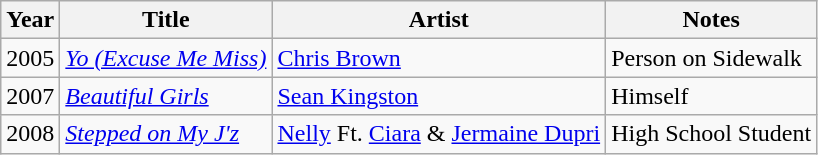<table class="wikitable plainrowheaders sortable" style="margin-right: 0;">
<tr>
<th scope="col">Year</th>
<th scope="col">Title</th>
<th scope="col">Artist</th>
<th scope="col" class="unsortable">Notes</th>
</tr>
<tr>
<td>2005</td>
<td><em><a href='#'>Yo (Excuse Me Miss)</a></em></td>
<td><a href='#'>Chris Brown</a></td>
<td>Person on Sidewalk</td>
</tr>
<tr>
<td>2007</td>
<td><em><a href='#'>Beautiful Girls</a></em></td>
<td><a href='#'>Sean Kingston</a></td>
<td>Himself</td>
</tr>
<tr>
<td>2008</td>
<td><em><a href='#'>Stepped on My J'z</a></em></td>
<td><a href='#'>Nelly</a> Ft. <a href='#'>Ciara</a> & <a href='#'>Jermaine Dupri</a></td>
<td>High School Student</td>
</tr>
</table>
